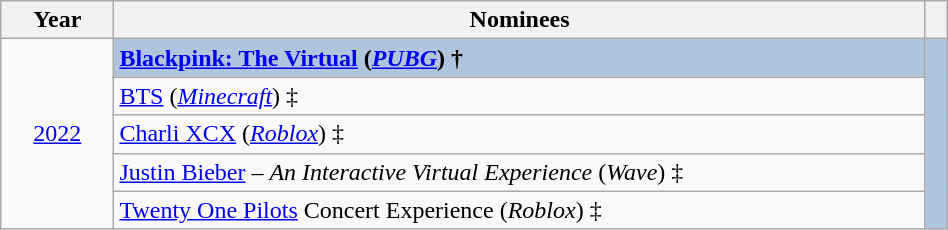<table class="wikitable" style="width:50%;">
<tr>
<th style="width:5%;">Year</th>
<th style="width:40%;">Nominees</th>
<th style="width:1%;"></th>
</tr>
<tr>
<td rowspan="6" align="center"><a href='#'>2022</a></td>
<td align="left" style="background:#B0C4DE"><strong><a href='#'>Blackpink: The Virtual</a> (<a href='#'><em>PUBG</em></a>) †</strong></td>
<td rowspan="6" align="center" style="background:#B0C4DE"></td>
</tr>
<tr>
<td><a href='#'>BTS</a> (<em><a href='#'>Minecraft</a></em>) ‡</td>
</tr>
<tr>
<td><a href='#'>Charli XCX</a> (<em><a href='#'>Roblox</a></em>) ‡</td>
</tr>
<tr>
<td><a href='#'>Justin Bieber</a> – <em>An Interactive Virtual Experience</em> (<em>Wave</em>) ‡</td>
</tr>
<tr>
<td><a href='#'>Twenty One Pilots</a> Concert Experience (<em>Roblox</em>) ‡</td>
</tr>
</table>
